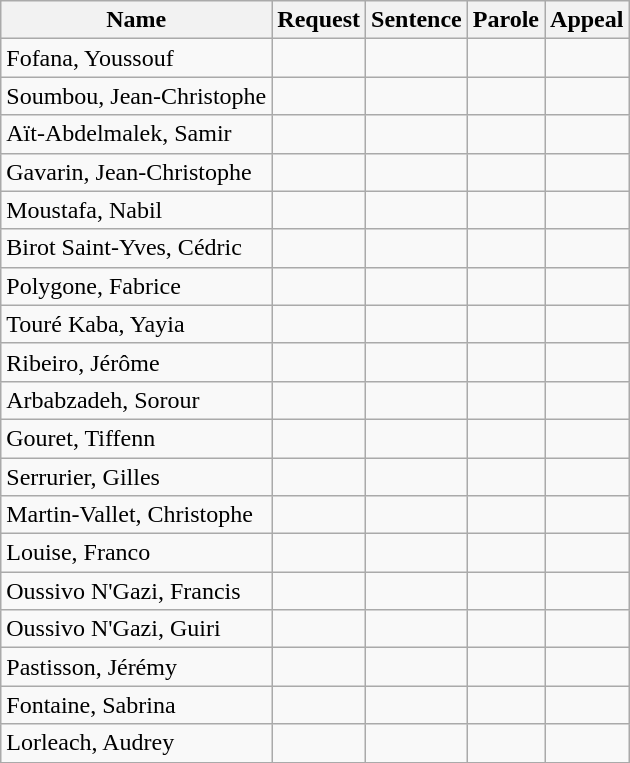<table class="wikitable sortable">
<tr>
<th>Name</th>
<th>Request</th>
<th>Sentence</th>
<th>Parole</th>
<th>Appeal</th>
</tr>
<tr>
<td>Fofana, Youssouf</td>
<td></td>
<td></td>
<td></td>
<td></td>
</tr>
<tr>
<td>Soumbou, Jean-Christophe</td>
<td></td>
<td></td>
<td></td>
<td></td>
</tr>
<tr>
<td>Aït-Abdelmalek, Samir</td>
<td></td>
<td></td>
<td></td>
<td></td>
</tr>
<tr>
<td>Gavarin, Jean-Christophe</td>
<td></td>
<td></td>
<td></td>
<td></td>
</tr>
<tr>
<td>Moustafa, Nabil</td>
<td></td>
<td></td>
<td></td>
<td></td>
</tr>
<tr>
<td>Birot Saint-Yves, Cédric</td>
<td></td>
<td></td>
<td></td>
<td></td>
</tr>
<tr>
<td>Polygone, Fabrice</td>
<td></td>
<td></td>
<td></td>
<td></td>
</tr>
<tr>
<td>Touré Kaba, Yayia</td>
<td></td>
<td></td>
<td></td>
<td></td>
</tr>
<tr>
<td>Ribeiro, Jérôme</td>
<td></td>
<td></td>
<td></td>
<td></td>
</tr>
<tr>
<td>Arbabzadeh, Sorour</td>
<td></td>
<td></td>
<td></td>
<td></td>
</tr>
<tr>
<td>Gouret, Tiffenn</td>
<td></td>
<td></td>
<td></td>
<td></td>
</tr>
<tr>
<td>Serrurier, Gilles</td>
<td></td>
<td></td>
<td></td>
<td></td>
</tr>
<tr>
<td>Martin-Vallet, Christophe</td>
<td></td>
<td></td>
<td></td>
<td></td>
</tr>
<tr>
<td>Louise, Franco</td>
<td></td>
<td></td>
<td></td>
<td></td>
</tr>
<tr>
<td>Oussivo N'Gazi, Francis</td>
<td></td>
<td></td>
<td></td>
<td></td>
</tr>
<tr>
<td>Oussivo N'Gazi, Guiri</td>
<td></td>
<td></td>
<td></td>
<td></td>
</tr>
<tr>
<td>Pastisson, Jérémy</td>
<td></td>
<td></td>
<td></td>
<td></td>
</tr>
<tr>
<td>Fontaine, Sabrina</td>
<td></td>
<td></td>
<td></td>
<td></td>
</tr>
<tr>
<td>Lorleach, Audrey</td>
<td></td>
<td></td>
<td></td>
<td></td>
</tr>
</table>
